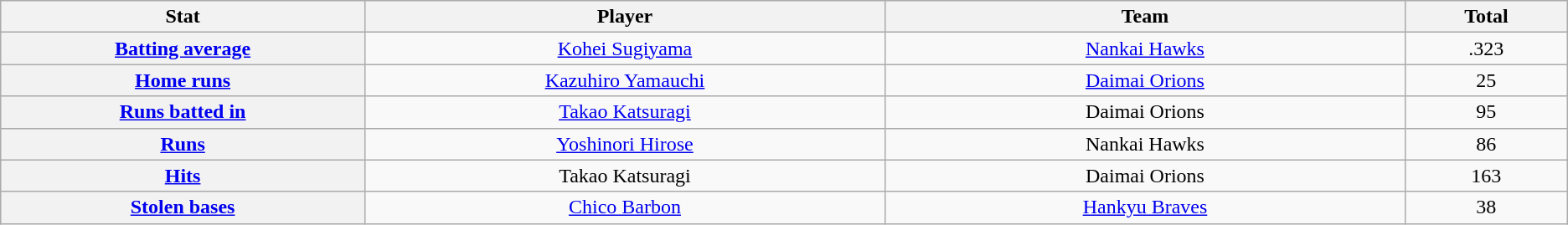<table class="wikitable" style="text-align:center;">
<tr>
<th scope="col" width="7%">Stat</th>
<th scope="col" width="10%">Player</th>
<th scope="col" width="10%">Team</th>
<th scope="col" width="3%">Total</th>
</tr>
<tr>
<th scope="row" style="text-align:center;"><a href='#'>Batting average</a></th>
<td><a href='#'>Kohei Sugiyama</a></td>
<td><a href='#'>Nankai Hawks</a></td>
<td>.323</td>
</tr>
<tr>
<th scope="row" style="text-align:center;"><a href='#'>Home runs</a></th>
<td><a href='#'>Kazuhiro Yamauchi</a></td>
<td><a href='#'>Daimai Orions</a></td>
<td>25</td>
</tr>
<tr>
<th scope="row" style="text-align:center;"><a href='#'>Runs batted in</a></th>
<td><a href='#'>Takao Katsuragi</a></td>
<td>Daimai Orions</td>
<td>95</td>
</tr>
<tr>
<th scope="row" style="text-align:center;"><a href='#'>Runs</a></th>
<td><a href='#'>Yoshinori Hirose</a></td>
<td>Nankai Hawks</td>
<td>86</td>
</tr>
<tr>
<th scope="row" style="text-align:center;"><a href='#'>Hits</a></th>
<td>Takao Katsuragi</td>
<td>Daimai Orions</td>
<td>163</td>
</tr>
<tr>
<th scope="row" style="text-align:center;"><a href='#'>Stolen bases</a></th>
<td><a href='#'>Chico Barbon</a></td>
<td><a href='#'>Hankyu Braves</a></td>
<td>38</td>
</tr>
</table>
